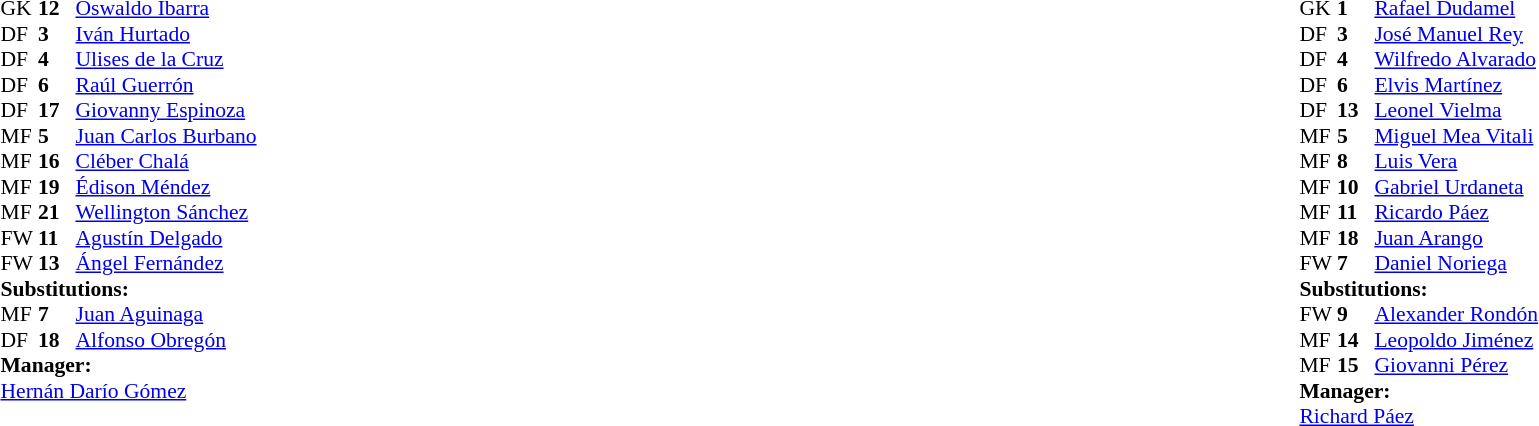<table width="100%">
<tr>
<td valign="top" width="50%"><br><table style="font-size: 90%" cellspacing="0" cellpadding="0">
<tr>
<th width=25></th>
<th width=25></th>
</tr>
<tr>
<td>GK</td>
<td><strong>12</strong></td>
<td><a href='#'>Oswaldo Ibarra</a></td>
</tr>
<tr>
<td>DF</td>
<td><strong>3</strong></td>
<td><a href='#'>Iván Hurtado</a></td>
</tr>
<tr>
<td>DF</td>
<td><strong>4</strong></td>
<td><a href='#'>Ulises de la Cruz</a></td>
</tr>
<tr>
<td>DF</td>
<td><strong>6</strong></td>
<td><a href='#'>Raúl Guerrón</a></td>
<td></td>
</tr>
<tr>
<td>DF</td>
<td><strong>17</strong></td>
<td><a href='#'>Giovanny Espinoza</a></td>
</tr>
<tr>
<td>MF</td>
<td><strong>5</strong></td>
<td><a href='#'>Juan Carlos Burbano</a></td>
</tr>
<tr>
<td>MF</td>
<td><strong>16</strong></td>
<td><a href='#'>Cléber Chalá</a></td>
<td></td>
<td></td>
</tr>
<tr>
<td>MF</td>
<td><strong>19</strong></td>
<td><a href='#'>Édison Méndez</a></td>
</tr>
<tr>
<td>MF</td>
<td><strong>21</strong></td>
<td><a href='#'>Wellington Sánchez</a></td>
<td></td>
<td></td>
</tr>
<tr>
<td>FW</td>
<td><strong>11</strong></td>
<td><a href='#'>Agustín Delgado</a></td>
</tr>
<tr>
<td>FW</td>
<td><strong>13</strong></td>
<td><a href='#'>Ángel Fernández</a></td>
</tr>
<tr>
<td colspan=3><strong>Substitutions:</strong></td>
</tr>
<tr>
<td>MF</td>
<td><strong>7</strong></td>
<td><a href='#'>Juan Aguinaga</a></td>
<td></td>
<td></td>
</tr>
<tr>
<td>DF</td>
<td><strong>18</strong></td>
<td><a href='#'>Alfonso Obregón</a></td>
<td></td>
<td></td>
</tr>
<tr>
<td colspan=3><strong>Manager:</strong></td>
</tr>
<tr>
<td colspan="4"> <a href='#'>Hernán Darío Gómez</a></td>
</tr>
</table>
</td>
<td valign="top"></td>
<td valign="top" width="50%"><br><table style="font-size: 90%" cellspacing="0" cellpadding="0" align="center">
<tr>
<th width=25></th>
<th width=25></th>
</tr>
<tr>
<td>GK</td>
<td><strong>1</strong></td>
<td><a href='#'>Rafael Dudamel</a></td>
</tr>
<tr>
<td>DF</td>
<td><strong>3</strong></td>
<td><a href='#'>José Manuel Rey</a></td>
</tr>
<tr>
<td>DF</td>
<td><strong>4</strong></td>
<td><a href='#'>Wilfredo Alvarado</a></td>
</tr>
<tr>
<td>DF</td>
<td><strong>6</strong></td>
<td><a href='#'>Elvis Martínez</a></td>
</tr>
<tr>
<td>DF</td>
<td><strong>13</strong></td>
<td><a href='#'>Leonel Vielma</a></td>
</tr>
<tr>
<td>MF</td>
<td><strong>5</strong></td>
<td><a href='#'>Miguel Mea Vitali</a></td>
<td></td>
<td></td>
</tr>
<tr>
<td>MF</td>
<td><strong>8</strong></td>
<td><a href='#'>Luis Vera</a></td>
<td></td>
</tr>
<tr>
<td>MF</td>
<td><strong>10</strong></td>
<td><a href='#'>Gabriel Urdaneta</a></td>
</tr>
<tr>
<td>MF</td>
<td><strong>11</strong></td>
<td><a href='#'>Ricardo Páez</a></td>
<td></td>
<td></td>
</tr>
<tr>
<td>MF</td>
<td><strong>18</strong></td>
<td><a href='#'>Juan Arango</a></td>
<td></td>
<td></td>
</tr>
<tr>
<td>FW</td>
<td><strong>7</strong></td>
<td><a href='#'>Daniel Noriega</a></td>
</tr>
<tr>
<td colspan=3><strong>Substitutions:</strong></td>
</tr>
<tr>
<td>FW</td>
<td><strong>9</strong></td>
<td><a href='#'>Alexander Rondón</a></td>
<td></td>
<td></td>
</tr>
<tr>
<td>MF</td>
<td><strong>14</strong></td>
<td><a href='#'>Leopoldo Jiménez</a></td>
<td></td>
<td></td>
</tr>
<tr>
<td>MF</td>
<td><strong>15</strong></td>
<td><a href='#'>Giovanni Pérez</a></td>
<td></td>
<td></td>
</tr>
<tr>
<td colspan=3><strong>Manager:</strong></td>
</tr>
<tr>
<td colspan=3><a href='#'>Richard Páez</a></td>
</tr>
</table>
</td>
</tr>
</table>
